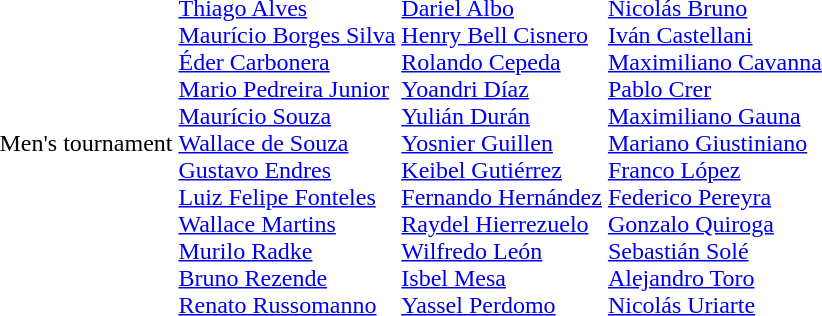<table>
<tr>
<td>Men's tournament</td>
<td><br><a href='#'>Thiago Alves</a><br><a href='#'>Maurício Borges Silva</a><br><a href='#'>Éder Carbonera</a><br><a href='#'>Mario Pedreira Junior</a><br><a href='#'>Maurício Souza</a><br><a href='#'>Wallace de Souza</a><br><a href='#'>Gustavo Endres</a><br><a href='#'>Luiz Felipe Fonteles</a><br><a href='#'>Wallace Martins</a><br><a href='#'>Murilo Radke</a><br><a href='#'>Bruno Rezende</a><br><a href='#'>Renato Russomanno</a></td>
<td><br><a href='#'>Dariel Albo</a><br><a href='#'>Henry Bell Cisnero</a><br><a href='#'>Rolando Cepeda</a><br><a href='#'>Yoandri Díaz</a><br><a href='#'>Yulián Durán</a><br><a href='#'>Yosnier Guillen</a><br><a href='#'>Keibel Gutiérrez</a><br><a href='#'>Fernando Hernández</a><br><a href='#'>Raydel Hierrezuelo</a><br><a href='#'>Wilfredo León</a><br><a href='#'>Isbel Mesa</a><br><a href='#'>Yassel Perdomo</a></td>
<td><br><a href='#'>Nicolás Bruno</a><br><a href='#'>Iván Castellani</a><br><a href='#'>Maximiliano Cavanna</a><br><a href='#'>Pablo Crer</a><br><a href='#'>Maximiliano Gauna</a><br><a href='#'>Mariano Giustiniano</a><br><a href='#'>Franco López</a><br><a href='#'>Federico Pereyra</a><br><a href='#'>Gonzalo Quiroga</a><br><a href='#'>Sebastián Solé</a><br><a href='#'>Alejandro Toro</a><br><a href='#'>Nicolás Uriarte</a></td>
</tr>
</table>
